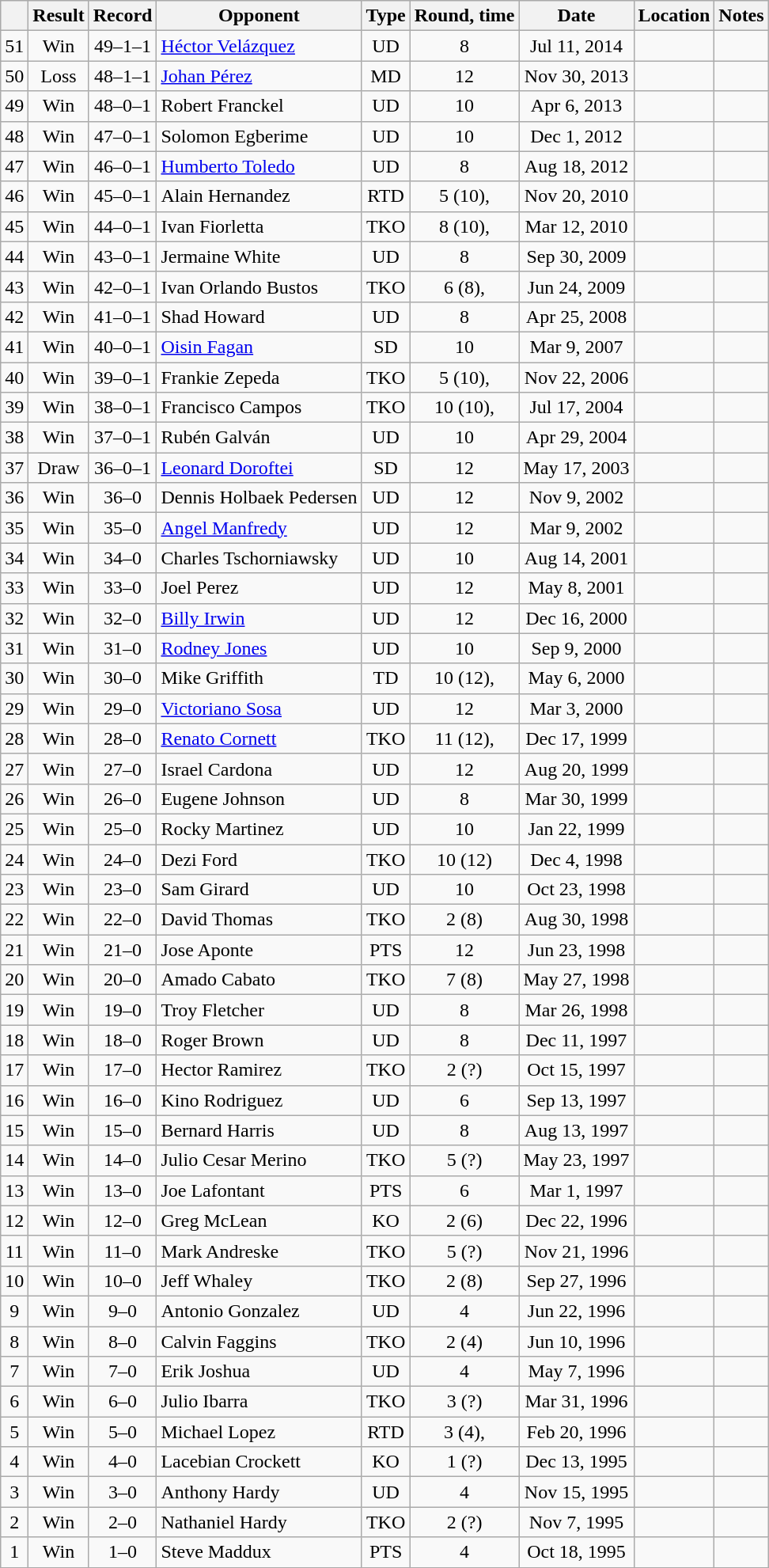<table class="wikitable" style="text-align:center">
<tr>
<th></th>
<th>Result</th>
<th>Record</th>
<th>Opponent</th>
<th>Type</th>
<th>Round, time</th>
<th>Date</th>
<th>Location</th>
<th>Notes</th>
</tr>
<tr>
<td>51</td>
<td>Win</td>
<td>49–1–1</td>
<td align=left><a href='#'>Héctor Velázquez</a></td>
<td>UD</td>
<td>8</td>
<td>Jul 11, 2014</td>
<td style="text-align:left;"></td>
<td></td>
</tr>
<tr>
<td>50</td>
<td>Loss</td>
<td>48–1–1</td>
<td align=left><a href='#'>Johan Pérez</a></td>
<td>MD</td>
<td>12</td>
<td>Nov 30, 2013</td>
<td style="text-align:left;"></td>
<td style="text-align:left;"></td>
</tr>
<tr>
<td>49</td>
<td>Win</td>
<td>48–0–1</td>
<td align=left>Robert Franckel</td>
<td>UD</td>
<td>10</td>
<td>Apr 6, 2013</td>
<td style="text-align:left;"></td>
<td style="text-align:left;"></td>
</tr>
<tr>
<td>48</td>
<td>Win</td>
<td>47–0–1</td>
<td align=left>Solomon Egberime</td>
<td>UD</td>
<td>10</td>
<td>Dec 1, 2012</td>
<td style="text-align:left;"></td>
<td></td>
</tr>
<tr>
<td>47</td>
<td>Win</td>
<td>46–0–1</td>
<td align=left><a href='#'>Humberto Toledo</a></td>
<td>UD</td>
<td>8</td>
<td>Aug 18, 2012</td>
<td style="text-align:left;"></td>
<td></td>
</tr>
<tr>
<td>46</td>
<td>Win</td>
<td>45–0–1</td>
<td align=left>Alain Hernandez</td>
<td>RTD</td>
<td>5 (10), </td>
<td>Nov 20, 2010</td>
<td style="text-align:left;"></td>
<td></td>
</tr>
<tr>
<td>45</td>
<td>Win</td>
<td>44–0–1</td>
<td align=left>Ivan Fiorletta</td>
<td>TKO</td>
<td>8 (10), </td>
<td>Mar 12, 2010</td>
<td style="text-align:left;"></td>
<td></td>
</tr>
<tr>
<td>44</td>
<td>Win</td>
<td>43–0–1</td>
<td align=left>Jermaine White</td>
<td>UD</td>
<td>8</td>
<td>Sep 30, 2009</td>
<td style="text-align:left;"></td>
<td></td>
</tr>
<tr>
<td>43</td>
<td>Win</td>
<td>42–0–1</td>
<td align=left>Ivan Orlando Bustos</td>
<td>TKO</td>
<td>6 (8), </td>
<td>Jun 24, 2009</td>
<td style="text-align:left;"></td>
<td></td>
</tr>
<tr>
<td>42</td>
<td>Win</td>
<td>41–0–1</td>
<td align=left>Shad Howard</td>
<td>UD</td>
<td>8</td>
<td>Apr 25, 2008</td>
<td style="text-align:left;"></td>
<td></td>
</tr>
<tr>
<td>41</td>
<td>Win</td>
<td>40–0–1</td>
<td align=left><a href='#'>Oisin Fagan</a></td>
<td>SD</td>
<td>10</td>
<td>Mar 9, 2007</td>
<td style="text-align:left;"></td>
<td></td>
</tr>
<tr>
<td>40</td>
<td>Win</td>
<td>39–0–1</td>
<td align=left>Frankie Zepeda</td>
<td>TKO</td>
<td>5 (10), </td>
<td>Nov 22, 2006</td>
<td style="text-align:left;"></td>
<td></td>
</tr>
<tr>
<td>39</td>
<td>Win</td>
<td>38–0–1</td>
<td align=left>Francisco Campos</td>
<td>TKO</td>
<td>10 (10), </td>
<td>Jul 17, 2004</td>
<td style="text-align:left;"></td>
<td></td>
</tr>
<tr>
<td>38</td>
<td>Win</td>
<td>37–0–1</td>
<td align=left>Rubén Galván</td>
<td>UD</td>
<td>10</td>
<td>Apr 29, 2004</td>
<td style="text-align:left;"></td>
<td></td>
</tr>
<tr>
<td>37</td>
<td>Draw</td>
<td>36–0–1</td>
<td align=left><a href='#'>Leonard Doroftei</a></td>
<td>SD</td>
<td>12</td>
<td>May 17, 2003</td>
<td style="text-align:left;"></td>
<td style="text-align:left;"></td>
</tr>
<tr>
<td>36</td>
<td>Win</td>
<td>36–0</td>
<td align=left>Dennis Holbaek Pedersen</td>
<td>UD</td>
<td>12</td>
<td>Nov 9, 2002</td>
<td style="text-align:left;"></td>
<td style="text-align:left;"></td>
</tr>
<tr>
<td>35</td>
<td>Win</td>
<td>35–0</td>
<td align=left><a href='#'>Angel Manfredy</a></td>
<td>UD</td>
<td>12</td>
<td>Mar 9, 2002</td>
<td style="text-align:left;"></td>
<td style="text-align:left;"></td>
</tr>
<tr>
<td>34</td>
<td>Win</td>
<td>34–0</td>
<td align=left>Charles Tschorniawsky</td>
<td>UD</td>
<td>10</td>
<td>Aug 14, 2001</td>
<td style="text-align:left;"></td>
<td></td>
</tr>
<tr>
<td>33</td>
<td>Win</td>
<td>33–0</td>
<td align=left>Joel Perez</td>
<td>UD</td>
<td>12</td>
<td>May 8, 2001</td>
<td style="text-align:left;"></td>
<td style="text-align:left;"></td>
</tr>
<tr>
<td>32</td>
<td>Win</td>
<td>32–0</td>
<td align=left><a href='#'>Billy Irwin</a></td>
<td>UD</td>
<td>12</td>
<td>Dec 16, 2000</td>
<td style="text-align:left;"></td>
<td style="text-align:left;"></td>
</tr>
<tr>
<td>31</td>
<td>Win</td>
<td>31–0</td>
<td align=left><a href='#'>Rodney Jones</a></td>
<td>UD</td>
<td>10</td>
<td>Sep 9, 2000</td>
<td style="text-align:left;"></td>
<td></td>
</tr>
<tr>
<td>30</td>
<td>Win</td>
<td>30–0</td>
<td align=left>Mike Griffith</td>
<td>TD</td>
<td>10 (12), </td>
<td>May 6, 2000</td>
<td style="text-align:left;"></td>
<td style="text-align:left;"></td>
</tr>
<tr>
<td>29</td>
<td>Win</td>
<td>29–0</td>
<td align=left><a href='#'>Victoriano Sosa</a></td>
<td>UD</td>
<td>12</td>
<td>Mar 3, 2000</td>
<td style="text-align:left;"></td>
<td style="text-align:left;"></td>
</tr>
<tr>
<td>28</td>
<td>Win</td>
<td>28–0</td>
<td align=left><a href='#'>Renato Cornett</a></td>
<td>TKO</td>
<td>11 (12), </td>
<td>Dec 17, 1999</td>
<td style="text-align:left;"></td>
<td style="text-align:left;"></td>
</tr>
<tr>
<td>27</td>
<td>Win</td>
<td>27–0</td>
<td align=left>Israel Cardona</td>
<td>UD</td>
<td>12</td>
<td>Aug 20, 1999</td>
<td style="text-align:left;"></td>
<td style="text-align:left;"></td>
</tr>
<tr>
<td>26</td>
<td>Win</td>
<td>26–0</td>
<td align=left>Eugene Johnson</td>
<td>UD</td>
<td>8</td>
<td>Mar 30, 1999</td>
<td style="text-align:left;"></td>
<td></td>
</tr>
<tr>
<td>25</td>
<td>Win</td>
<td>25–0</td>
<td align=left>Rocky Martinez</td>
<td>UD</td>
<td>10</td>
<td>Jan 22, 1999</td>
<td style="text-align:left;"></td>
<td></td>
</tr>
<tr>
<td>24</td>
<td>Win</td>
<td>24–0</td>
<td align=left>Dezi Ford</td>
<td>TKO</td>
<td>10 (12)</td>
<td>Dec 4, 1998</td>
<td style="text-align:left;"></td>
<td></td>
</tr>
<tr>
<td>23</td>
<td>Win</td>
<td>23–0</td>
<td align=left>Sam Girard</td>
<td>UD</td>
<td>10</td>
<td>Oct 23, 1998</td>
<td style="text-align:left;"></td>
<td></td>
</tr>
<tr>
<td>22</td>
<td>Win</td>
<td>22–0</td>
<td align=left>David Thomas</td>
<td>TKO</td>
<td>2 (8)</td>
<td>Aug 30, 1998</td>
<td style="text-align:left;"></td>
<td></td>
</tr>
<tr>
<td>21</td>
<td>Win</td>
<td>21–0</td>
<td align=left>Jose Aponte</td>
<td>PTS</td>
<td>12</td>
<td>Jun 23, 1998</td>
<td style="text-align:left;"></td>
<td></td>
</tr>
<tr>
<td>20</td>
<td>Win</td>
<td>20–0</td>
<td align=left>Amado Cabato</td>
<td>TKO</td>
<td>7 (8)</td>
<td>May 27, 1998</td>
<td style="text-align:left;"></td>
<td></td>
</tr>
<tr>
<td>19</td>
<td>Win</td>
<td>19–0</td>
<td align=left>Troy Fletcher</td>
<td>UD</td>
<td>8</td>
<td>Mar 26, 1998</td>
<td style="text-align:left;"></td>
<td></td>
</tr>
<tr>
<td>18</td>
<td>Win</td>
<td>18–0</td>
<td align=left>Roger Brown</td>
<td>UD</td>
<td>8</td>
<td>Dec 11, 1997</td>
<td style="text-align:left;"></td>
<td></td>
</tr>
<tr>
<td>17</td>
<td>Win</td>
<td>17–0</td>
<td align=left>Hector Ramirez</td>
<td>TKO</td>
<td>2 (?)</td>
<td>Oct 15, 1997</td>
<td style="text-align:left;"></td>
<td></td>
</tr>
<tr>
<td>16</td>
<td>Win</td>
<td>16–0</td>
<td align=left>Kino Rodriguez</td>
<td>UD</td>
<td>6</td>
<td>Sep 13, 1997</td>
<td style="text-align:left;"></td>
<td></td>
</tr>
<tr>
<td>15</td>
<td>Win</td>
<td>15–0</td>
<td align=left>Bernard Harris</td>
<td>UD</td>
<td>8</td>
<td>Aug 13, 1997</td>
<td style="text-align:left;"></td>
<td></td>
</tr>
<tr>
<td>14</td>
<td>Win</td>
<td>14–0</td>
<td align=left>Julio Cesar Merino</td>
<td>TKO</td>
<td>5 (?)</td>
<td>May 23, 1997</td>
<td style="text-align:left;"></td>
<td></td>
</tr>
<tr>
<td>13</td>
<td>Win</td>
<td>13–0</td>
<td align=left>Joe Lafontant</td>
<td>PTS</td>
<td>6</td>
<td>Mar 1, 1997</td>
<td style="text-align:left;"></td>
<td></td>
</tr>
<tr>
<td>12</td>
<td>Win</td>
<td>12–0</td>
<td align=left>Greg McLean</td>
<td>KO</td>
<td>2 (6)</td>
<td>Dec 22, 1996</td>
<td style="text-align:left;"></td>
<td></td>
</tr>
<tr>
<td>11</td>
<td>Win</td>
<td>11–0</td>
<td align=left>Mark Andreske</td>
<td>TKO</td>
<td>5 (?)</td>
<td>Nov 21, 1996</td>
<td style="text-align:left;"></td>
<td></td>
</tr>
<tr>
<td>10</td>
<td>Win</td>
<td>10–0</td>
<td align=left>Jeff Whaley</td>
<td>TKO</td>
<td>2 (8)</td>
<td>Sep 27, 1996</td>
<td style="text-align:left;"></td>
<td></td>
</tr>
<tr>
<td>9</td>
<td>Win</td>
<td>9–0</td>
<td align=left>Antonio Gonzalez</td>
<td>UD</td>
<td>4</td>
<td>Jun 22, 1996</td>
<td style="text-align:left;"></td>
<td></td>
</tr>
<tr>
<td>8</td>
<td>Win</td>
<td>8–0</td>
<td align=left>Calvin Faggins</td>
<td>TKO</td>
<td>2 (4)</td>
<td>Jun 10, 1996</td>
<td style="text-align:left;"></td>
<td></td>
</tr>
<tr>
<td>7</td>
<td>Win</td>
<td>7–0</td>
<td align=left>Erik Joshua</td>
<td>UD</td>
<td>4</td>
<td>May 7, 1996</td>
<td style="text-align:left;"></td>
<td></td>
</tr>
<tr>
<td>6</td>
<td>Win</td>
<td>6–0</td>
<td align=left>Julio Ibarra</td>
<td>TKO</td>
<td>3 (?)</td>
<td>Mar 31, 1996</td>
<td style="text-align:left;"></td>
<td></td>
</tr>
<tr>
<td>5</td>
<td>Win</td>
<td>5–0</td>
<td align=left>Michael Lopez</td>
<td>RTD</td>
<td>3 (4), </td>
<td>Feb 20, 1996</td>
<td style="text-align:left;"></td>
<td></td>
</tr>
<tr>
<td>4</td>
<td>Win</td>
<td>4–0</td>
<td align=left>Lacebian Crockett</td>
<td>KO</td>
<td>1 (?)</td>
<td>Dec 13, 1995</td>
<td style="text-align:left;"></td>
<td></td>
</tr>
<tr>
<td>3</td>
<td>Win</td>
<td>3–0</td>
<td align=left>Anthony Hardy</td>
<td>UD</td>
<td>4</td>
<td>Nov 15, 1995</td>
<td style="text-align:left;"></td>
<td></td>
</tr>
<tr>
<td>2</td>
<td>Win</td>
<td>2–0</td>
<td align=left>Nathaniel Hardy</td>
<td>TKO</td>
<td>2 (?)</td>
<td>Nov 7, 1995</td>
<td style="text-align:left;"></td>
<td></td>
</tr>
<tr>
<td>1</td>
<td>Win</td>
<td>1–0</td>
<td align=left>Steve Maddux</td>
<td>PTS</td>
<td>4</td>
<td>Oct 18, 1995</td>
<td style="text-align:left;"></td>
<td></td>
</tr>
<tr>
</tr>
</table>
